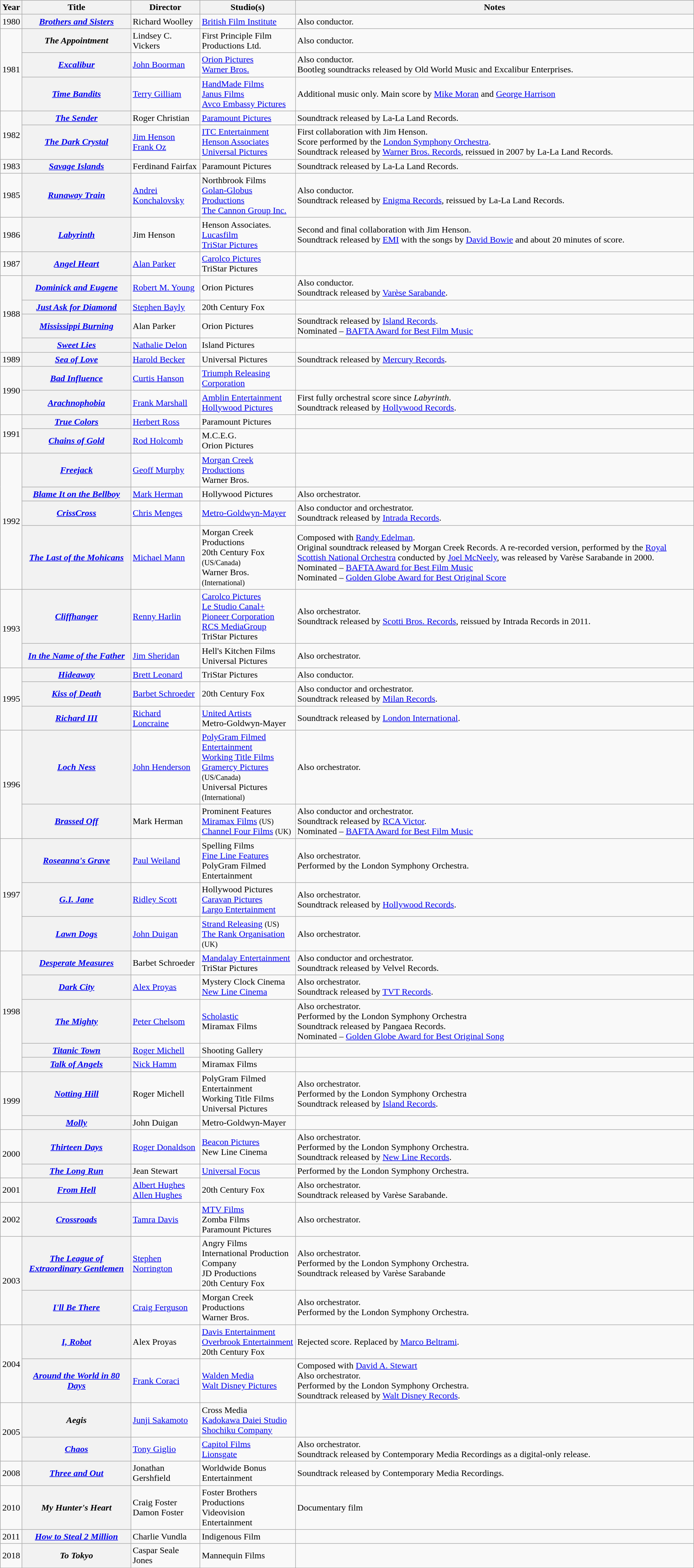<table class="wikitable">
<tr>
<th>Year</th>
<th>Title</th>
<th>Director</th>
<th>Studio(s)</th>
<th>Notes</th>
</tr>
<tr>
<td>1980</td>
<th><em><a href='#'>Brothers and Sisters</a></em></th>
<td>Richard Woolley</td>
<td><a href='#'>British Film Institute</a></td>
<td>Also conductor.</td>
</tr>
<tr>
<td rowspan="3">1981</td>
<th><em>The Appointment</em></th>
<td>Lindsey C. Vickers</td>
<td>First Principle Film Productions Ltd.</td>
<td>Also conductor.</td>
</tr>
<tr>
<th><em><a href='#'>Excalibur</a></em></th>
<td><a href='#'>John Boorman</a></td>
<td><a href='#'>Orion Pictures</a><br><a href='#'>Warner Bros.</a></td>
<td>Also conductor.<br>Bootleg soundtracks released by Old World Music and Excalibur Enterprises.</td>
</tr>
<tr>
<th><em><a href='#'>Time Bandits</a></em></th>
<td><a href='#'>Terry Gilliam</a></td>
<td><a href='#'>HandMade Films</a><br><a href='#'>Janus Films</a><br><a href='#'>Avco Embassy Pictures</a></td>
<td>Additional music only. Main score by <a href='#'>Mike Moran</a> and <a href='#'>George Harrison</a></td>
</tr>
<tr>
<td rowspan="2">1982</td>
<th><em><a href='#'>The Sender</a></em></th>
<td>Roger Christian</td>
<td><a href='#'>Paramount Pictures</a></td>
<td>Soundtrack released by La-La Land Records.</td>
</tr>
<tr>
<th><em><a href='#'>The Dark Crystal</a></em></th>
<td><a href='#'>Jim Henson</a><br><a href='#'>Frank Oz</a></td>
<td><a href='#'>ITC Entertainment</a><br><a href='#'>Henson Associates</a><br><a href='#'>Universal Pictures</a></td>
<td>First collaboration with Jim Henson.<br>Score performed by the <a href='#'>London Symphony Orchestra</a>.<br>Soundtrack released by <a href='#'>Warner Bros. Records</a>, reissued in 2007 by La-La Land Records.</td>
</tr>
<tr>
<td>1983</td>
<th><em><a href='#'>Savage Islands</a></em></th>
<td>Ferdinand Fairfax</td>
<td>Paramount Pictures</td>
<td>Soundtrack released by La-La Land Records.</td>
</tr>
<tr>
<td>1985</td>
<th><em><a href='#'>Runaway Train</a></em></th>
<td><a href='#'>Andrei Konchalovsky</a></td>
<td>Northbrook Films<br><a href='#'>Golan-Globus Productions</a><br><a href='#'>The Cannon Group Inc.</a></td>
<td>Also conductor.<br>Soundtrack released by <a href='#'>Enigma Records</a>, reissued by La-La Land Records.</td>
</tr>
<tr>
<td>1986</td>
<th><em><a href='#'>Labyrinth</a></em></th>
<td>Jim Henson</td>
<td>Henson Associates.<br><a href='#'>Lucasfilm</a><br><a href='#'>TriStar Pictures</a></td>
<td>Second and final collaboration with Jim Henson.<br>Soundtrack released by <a href='#'>EMI</a> with the songs by <a href='#'>David Bowie</a> and about 20 minutes of score.</td>
</tr>
<tr>
<td>1987</td>
<th><em><a href='#'>Angel Heart</a></em></th>
<td><a href='#'>Alan Parker</a></td>
<td><a href='#'>Carolco Pictures</a><br>TriStar Pictures</td>
<td></td>
</tr>
<tr>
<td rowspan="4">1988</td>
<th><em><a href='#'>Dominick and Eugene</a></em></th>
<td><a href='#'>Robert M. Young</a></td>
<td>Orion Pictures</td>
<td>Also conductor.<br>Soundtrack released by <a href='#'>Varèse Sarabande</a>.</td>
</tr>
<tr>
<th><em><a href='#'>Just Ask for Diamond</a></em></th>
<td><a href='#'>Stephen Bayly</a></td>
<td>20th Century Fox</td>
<td></td>
</tr>
<tr>
<th><em><a href='#'>Mississippi Burning</a></em></th>
<td>Alan Parker</td>
<td>Orion Pictures</td>
<td>Soundtrack released by <a href='#'>Island Records</a>.<br>Nominated – <a href='#'>BAFTA Award for Best Film Music</a></td>
</tr>
<tr>
<th><em><a href='#'>Sweet Lies</a></em></th>
<td><a href='#'>Nathalie Delon</a></td>
<td>Island Pictures</td>
<td></td>
</tr>
<tr>
<td>1989</td>
<th><em><a href='#'>Sea of Love</a></em></th>
<td><a href='#'>Harold Becker</a></td>
<td>Universal Pictures</td>
<td>Soundtrack released by <a href='#'>Mercury Records</a>.</td>
</tr>
<tr>
<td rowspan="2">1990</td>
<th><em><a href='#'>Bad Influence</a></em></th>
<td><a href='#'>Curtis Hanson</a></td>
<td><a href='#'>Triumph Releasing Corporation</a></td>
<td></td>
</tr>
<tr>
<th><em><a href='#'>Arachnophobia</a></em></th>
<td><a href='#'>Frank Marshall</a></td>
<td><a href='#'>Amblin Entertainment</a><br><a href='#'>Hollywood Pictures</a></td>
<td>First fully orchestral score since <em>Labyrinth</em>.<br>Soundtrack released by <a href='#'>Hollywood Records</a>.</td>
</tr>
<tr>
<td rowspan="2">1991</td>
<th><em><a href='#'>True Colors</a></em></th>
<td><a href='#'>Herbert Ross</a></td>
<td>Paramount Pictures</td>
<td></td>
</tr>
<tr>
<th><em><a href='#'>Chains of Gold</a></em></th>
<td><a href='#'>Rod Holcomb</a></td>
<td>M.C.E.G.<br>Orion Pictures</td>
<td></td>
</tr>
<tr>
<td rowspan="4">1992</td>
<th><em><a href='#'>Freejack</a></em></th>
<td><a href='#'>Geoff Murphy</a></td>
<td><a href='#'>Morgan Creek Productions</a><br>Warner Bros.</td>
<td></td>
</tr>
<tr>
<th><em><a href='#'>Blame It on the Bellboy</a></em></th>
<td><a href='#'>Mark Herman</a></td>
<td>Hollywood Pictures</td>
<td>Also orchestrator.</td>
</tr>
<tr>
<th><em><a href='#'>CrissCross</a></em></th>
<td><a href='#'>Chris Menges</a></td>
<td><a href='#'>Metro-Goldwyn-Mayer</a></td>
<td>Also conductor and orchestrator.<br>Soundtrack released by <a href='#'>Intrada Records</a>.</td>
</tr>
<tr>
<th><em><a href='#'>The Last of the Mohicans</a></em></th>
<td><a href='#'>Michael Mann</a></td>
<td>Morgan Creek Productions<br>20th Century Fox <small>(US/Canada)</small> <br>Warner Bros. <small>(International)</small></td>
<td>Composed with <a href='#'>Randy Edelman</a>.<br>Original soundtrack released by Morgan Creek Records. A re-recorded version, performed by the <a href='#'>Royal Scottish National Orchestra</a> conducted by <a href='#'>Joel McNeely</a>, was released by Varèse Sarabande in 2000.<br>Nominated – <a href='#'>BAFTA Award for Best Film Music</a><br>Nominated – <a href='#'>Golden Globe Award for Best Original Score</a></td>
</tr>
<tr>
<td rowspan="2">1993</td>
<th><em><a href='#'>Cliffhanger</a></em></th>
<td><a href='#'>Renny Harlin</a></td>
<td><a href='#'>Carolco Pictures</a><br><a href='#'>Le Studio Canal+</a><br><a href='#'>Pioneer Corporation</a><br><a href='#'>RCS MediaGroup</a><br>TriStar Pictures</td>
<td>Also orchestrator.<br>Soundtrack released by <a href='#'>Scotti Bros. Records</a>, reissued by Intrada Records in 2011.</td>
</tr>
<tr>
<th><em><a href='#'>In the Name of the Father</a></em></th>
<td><a href='#'>Jim Sheridan</a></td>
<td>Hell's Kitchen Films<br>Universal Pictures</td>
<td>Also orchestrator.</td>
</tr>
<tr>
<td rowspan="3">1995</td>
<th><em><a href='#'>Hideaway</a></em></th>
<td><a href='#'>Brett Leonard</a></td>
<td>TriStar Pictures</td>
<td>Also conductor.</td>
</tr>
<tr>
<th><em><a href='#'>Kiss of Death</a></em></th>
<td><a href='#'>Barbet Schroeder</a></td>
<td>20th Century Fox</td>
<td>Also conductor and orchestrator.<br>Soundtrack released by <a href='#'>Milan Records</a>.</td>
</tr>
<tr>
<th><em><a href='#'>Richard III</a></em></th>
<td><a href='#'>Richard Loncraine</a></td>
<td><a href='#'>United Artists</a><br>Metro-Goldwyn-Mayer</td>
<td>Soundtrack released by <a href='#'>London International</a>.</td>
</tr>
<tr>
<td rowspan="2">1996</td>
<th><em><a href='#'>Loch Ness</a></em></th>
<td><a href='#'>John Henderson</a></td>
<td><a href='#'>PolyGram Filmed Entertainment</a><br><a href='#'>Working Title Films</a><br><a href='#'>Gramercy Pictures</a> <small>(US/Canada)</small> <br>Universal Pictures <small>(International)</small></td>
<td>Also orchestrator.</td>
</tr>
<tr>
<th><em><a href='#'>Brassed Off</a></em></th>
<td>Mark Herman</td>
<td>Prominent Features<br><a href='#'>Miramax Films</a> <small>(US)</small> <br><a href='#'>Channel Four Films</a> <small>(UK)</small></td>
<td>Also conductor and orchestrator.<br>Soundtrack released by <a href='#'>RCA Victor</a>.<br>Nominated – <a href='#'>BAFTA Award for Best Film Music</a></td>
</tr>
<tr>
<td rowspan="3">1997</td>
<th><em><a href='#'>Roseanna's Grave</a></em></th>
<td><a href='#'>Paul Weiland</a></td>
<td>Spelling Films<br><a href='#'>Fine Line Features</a><br>PolyGram Filmed Entertainment</td>
<td>Also orchestrator.<br>Performed by the London Symphony Orchestra.</td>
</tr>
<tr>
<th><em><a href='#'>G.I. Jane</a></em></th>
<td><a href='#'>Ridley Scott</a></td>
<td>Hollywood Pictures<br><a href='#'>Caravan Pictures</a><br><a href='#'>Largo Entertainment</a></td>
<td>Also orchestrator.<br>Soundtrack released by <a href='#'>Hollywood Records</a>.</td>
</tr>
<tr>
<th><em><a href='#'>Lawn Dogs</a></em></th>
<td><a href='#'>John Duigan</a></td>
<td><a href='#'>Strand Releasing</a> <small>(US)</small> <br><a href='#'>The Rank Organisation</a> <small>(UK)</small></td>
<td>Also orchestrator.</td>
</tr>
<tr>
<td rowspan="5">1998</td>
<th><em><a href='#'>Desperate Measures</a></em></th>
<td>Barbet Schroeder</td>
<td><a href='#'>Mandalay Entertainment</a><br>TriStar Pictures</td>
<td>Also conductor and orchestrator.<br>Soundtrack released by Velvel Records.</td>
</tr>
<tr>
<th><em><a href='#'>Dark City</a></em></th>
<td><a href='#'>Alex Proyas</a></td>
<td>Mystery Clock Cinema<br><a href='#'>New Line Cinema</a></td>
<td>Also orchestrator.<br>Soundtrack released by <a href='#'>TVT Records</a>.</td>
</tr>
<tr>
<th><em><a href='#'>The Mighty</a></em></th>
<td><a href='#'>Peter Chelsom</a></td>
<td><a href='#'>Scholastic</a><br>Miramax Films</td>
<td>Also orchestrator.<br>Performed by the London Symphony Orchestra<br>Soundtrack released by Pangaea Records.<br>Nominated – <a href='#'>Golden Globe Award for Best Original Song</a></td>
</tr>
<tr>
<th><em><a href='#'>Titanic Town</a></em></th>
<td><a href='#'>Roger Michell</a></td>
<td>Shooting Gallery</td>
<td></td>
</tr>
<tr>
<th><em><a href='#'>Talk of Angels</a></em></th>
<td><a href='#'>Nick Hamm</a></td>
<td>Miramax Films</td>
<td></td>
</tr>
<tr>
<td rowspan="2">1999</td>
<th><em><a href='#'>Notting Hill</a></em></th>
<td>Roger Michell</td>
<td>PolyGram Filmed Entertainment<br>Working Title Films<br>Universal Pictures</td>
<td>Also orchestrator.<br>Performed by the London Symphony Orchestra<br>Soundtrack released by <a href='#'>Island Records</a>.</td>
</tr>
<tr>
<th><em><a href='#'>Molly</a></em></th>
<td>John Duigan</td>
<td>Metro-Goldwyn-Mayer</td>
<td></td>
</tr>
<tr>
<td rowspan="2">2000</td>
<th><em><a href='#'>Thirteen Days</a></em></th>
<td><a href='#'>Roger Donaldson</a></td>
<td><a href='#'>Beacon Pictures</a><br>New Line Cinema</td>
<td>Also orchestrator.<br>Performed by the London Symphony Orchestra.<br>Soundtrack released by <a href='#'>New Line Records</a>.</td>
</tr>
<tr>
<th><em><a href='#'>The Long Run</a></em></th>
<td>Jean Stewart</td>
<td><a href='#'>Universal Focus</a></td>
<td>Performed by the London Symphony Orchestra.</td>
</tr>
<tr>
<td>2001</td>
<th><em><a href='#'>From Hell</a></em></th>
<td><a href='#'>Albert Hughes</a><br><a href='#'>Allen Hughes</a></td>
<td>20th Century Fox</td>
<td>Also orchestrator.<br>Soundtrack released by Varèse Sarabande.</td>
</tr>
<tr>
<td>2002</td>
<th><em><a href='#'>Crossroads</a></em></th>
<td><a href='#'>Tamra Davis</a></td>
<td><a href='#'>MTV Films</a><br>Zomba Films<br>Paramount Pictures</td>
<td>Also orchestrator.</td>
</tr>
<tr>
<td rowspan="2">2003</td>
<th><em><a href='#'>The League of Extraordinary Gentlemen</a></em></th>
<td><a href='#'>Stephen Norrington</a></td>
<td>Angry Films<br>International Production Company<br>JD Productions<br>20th Century Fox</td>
<td>Also orchestrator.<br>Performed by the London Symphony Orchestra.<br>Soundtrack released by Varèse Sarabande</td>
</tr>
<tr>
<th><em><a href='#'>I'll Be There</a></em></th>
<td><a href='#'>Craig Ferguson</a></td>
<td>Morgan Creek Productions<br>Warner Bros.</td>
<td>Also orchestrator.<br>Performed by the London Symphony Orchestra.</td>
</tr>
<tr>
<td rowspan="2">2004</td>
<th><em><a href='#'>I, Robot</a></em></th>
<td>Alex Proyas</td>
<td><a href='#'>Davis Entertainment</a><br><a href='#'>Overbrook Entertainment</a><br>20th Century Fox</td>
<td>Rejected score. Replaced by <a href='#'>Marco Beltrami</a>.</td>
</tr>
<tr>
<th><em><a href='#'>Around the World in 80 Days</a></em></th>
<td><a href='#'>Frank Coraci</a></td>
<td><a href='#'>Walden Media</a><br><a href='#'>Walt Disney Pictures</a></td>
<td>Composed with <a href='#'>David A. Stewart</a><br>Also orchestrator.<br>Performed by the London Symphony Orchestra.<br>Soundtrack released by <a href='#'>Walt Disney Records</a>.</td>
</tr>
<tr>
<td rowspan="2">2005</td>
<th><em>Aegis</em></th>
<td><a href='#'>Junji Sakamoto</a></td>
<td>Cross Media<br><a href='#'>Kadokawa Daiei Studio</a><br><a href='#'>Shochiku Company</a></td>
<td></td>
</tr>
<tr>
<th><em><a href='#'>Chaos</a></em></th>
<td><a href='#'>Tony Giglio</a></td>
<td><a href='#'>Capitol Films</a><br><a href='#'>Lionsgate</a></td>
<td>Also orchestrator.<br>Soundtrack released by Contemporary Media Recordings as a digital-only release.</td>
</tr>
<tr>
<td>2008</td>
<th><em><a href='#'>Three and Out</a></em></th>
<td>Jonathan Gershfield</td>
<td>Worldwide Bonus Entertainment</td>
<td>Soundtrack released by Contemporary Media Recordings.</td>
</tr>
<tr>
<td>2010</td>
<th><em>My Hunter's Heart</em></th>
<td>Craig Foster<br>Damon Foster</td>
<td>Foster Brothers Productions<br>Videovision Entertainment</td>
<td>Documentary film</td>
</tr>
<tr>
<td>2011</td>
<th><em><a href='#'>How to Steal 2 Million</a></em></th>
<td>Charlie Vundla</td>
<td>Indigenous Film</td>
<td></td>
</tr>
<tr>
<td>2018</td>
<th><em>To Tokyo</em></th>
<td>Caspar Seale Jones</td>
<td>Mannequin Films</td>
<td></td>
</tr>
</table>
